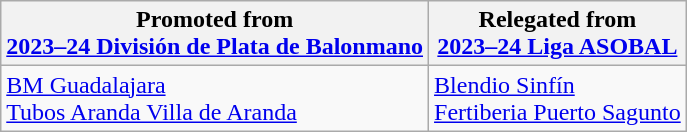<table class="wikitable">
<tr>
<th>Promoted from<br><a href='#'>2023–24 División de Plata de Balonmano</a></th>
<th>Relegated from<br><a href='#'>2023–24 Liga ASOBAL</a></th>
</tr>
<tr>
<td><a href='#'>BM Guadalajara</a><br><a href='#'>Tubos Aranda Villa de Aranda</a></td>
<td><a href='#'>Blendio Sinfín</a><br><a href='#'>Fertiberia Puerto Sagunto</a></td>
</tr>
</table>
